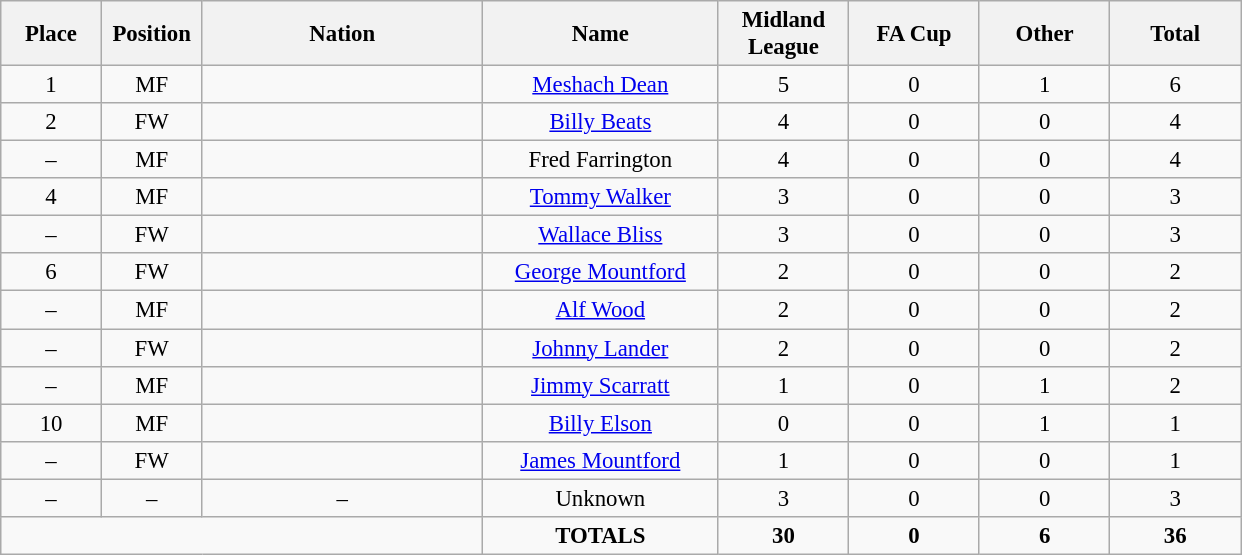<table class="wikitable" style="font-size: 95%; text-align: center;">
<tr>
<th width=60>Place</th>
<th width=60>Position</th>
<th width=180>Nation</th>
<th width=150>Name</th>
<th width=80>Midland League</th>
<th width=80>FA Cup</th>
<th width=80>Other</th>
<th width=80>Total</th>
</tr>
<tr>
<td>1</td>
<td>MF</td>
<td></td>
<td><a href='#'>Meshach Dean</a></td>
<td>5</td>
<td>0</td>
<td>1</td>
<td>6</td>
</tr>
<tr>
<td>2</td>
<td>FW</td>
<td></td>
<td><a href='#'>Billy Beats</a></td>
<td>4</td>
<td>0</td>
<td>0</td>
<td>4</td>
</tr>
<tr>
<td>–</td>
<td>MF</td>
<td></td>
<td>Fred Farrington</td>
<td>4</td>
<td>0</td>
<td>0</td>
<td>4</td>
</tr>
<tr>
<td>4</td>
<td>MF</td>
<td></td>
<td><a href='#'>Tommy Walker</a></td>
<td>3</td>
<td>0</td>
<td>0</td>
<td>3</td>
</tr>
<tr>
<td>–</td>
<td>FW</td>
<td></td>
<td><a href='#'>Wallace Bliss</a></td>
<td>3</td>
<td>0</td>
<td>0</td>
<td>3</td>
</tr>
<tr>
<td>6</td>
<td>FW</td>
<td></td>
<td><a href='#'>George Mountford</a></td>
<td>2</td>
<td>0</td>
<td>0</td>
<td>2</td>
</tr>
<tr>
<td>–</td>
<td>MF</td>
<td></td>
<td><a href='#'>Alf Wood</a></td>
<td>2</td>
<td>0</td>
<td>0</td>
<td>2</td>
</tr>
<tr>
<td>–</td>
<td>FW</td>
<td></td>
<td><a href='#'>Johnny Lander</a></td>
<td>2</td>
<td>0</td>
<td>0</td>
<td>2</td>
</tr>
<tr>
<td>–</td>
<td>MF</td>
<td></td>
<td><a href='#'>Jimmy Scarratt</a></td>
<td>1</td>
<td>0</td>
<td>1</td>
<td>2</td>
</tr>
<tr>
<td>10</td>
<td>MF</td>
<td></td>
<td><a href='#'>Billy Elson</a></td>
<td>0</td>
<td>0</td>
<td>1</td>
<td>1</td>
</tr>
<tr>
<td>–</td>
<td>FW</td>
<td></td>
<td><a href='#'>James Mountford</a></td>
<td>1</td>
<td>0</td>
<td>0</td>
<td>1</td>
</tr>
<tr>
<td>–</td>
<td>–</td>
<td>–</td>
<td>Unknown</td>
<td>3</td>
<td>0</td>
<td>0</td>
<td>3</td>
</tr>
<tr>
<td colspan="3"></td>
<td><strong>TOTALS</strong></td>
<td><strong>30</strong></td>
<td><strong>0</strong></td>
<td><strong>6</strong></td>
<td><strong>36</strong></td>
</tr>
</table>
